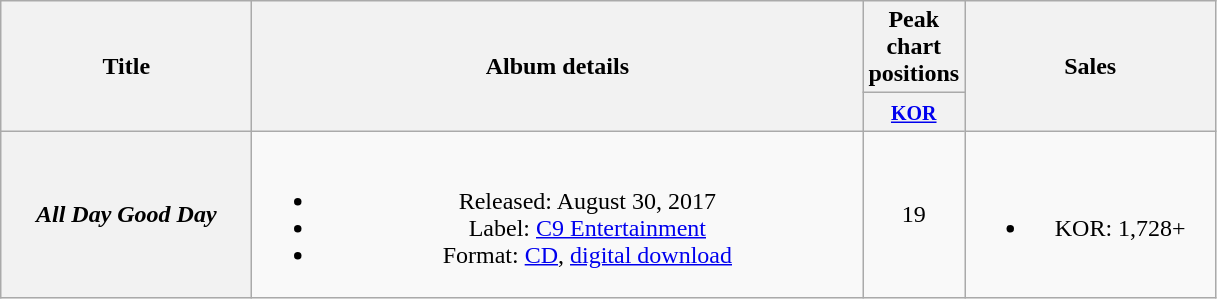<table class="wikitable plainrowheaders" style="text-align:center;">
<tr>
<th scope="col" rowspan="2" style="width:10em;">Title</th>
<th scope="col" rowspan="2" style="width:25em;">Album details</th>
<th scope="col">Peak <br> chart <br> positions</th>
<th scope="col" rowspan="2" style="width:10em;">Sales</th>
</tr>
<tr>
<th><small><a href='#'>KOR</a></small><br></th>
</tr>
<tr>
<th scope="row"><em>All Day Good Day</em></th>
<td><br><ul><li>Released: August 30, 2017</li><li>Label: <a href='#'>C9 Entertainment</a></li><li>Format: <a href='#'>CD</a>, <a href='#'>digital download</a></li></ul></td>
<td>19</td>
<td><br><ul><li>KOR: 1,728+</li></ul></td>
</tr>
</table>
